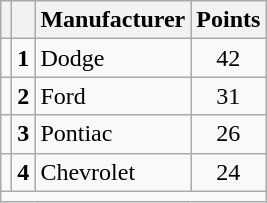<table class="wikitable">
<tr>
<th></th>
<th scope="col"></th>
<th scope="col">Manufacturer</th>
<th scope="col">Points</th>
</tr>
<tr>
<td align="left"></td>
<td scope="row"><strong>1</strong></td>
<td>Dodge</td>
<td style="text-align:center;">42</td>
</tr>
<tr>
<td align="left"></td>
<td scope="row"><strong>2</strong></td>
<td>Ford</td>
<td style="text-align:center;">31</td>
</tr>
<tr>
<td align="left"></td>
<td scope="row"><strong>3</strong></td>
<td>Pontiac</td>
<td style="text-align:center;">26</td>
</tr>
<tr>
<td align="left"></td>
<td scope="row"><strong>4</strong></td>
<td>Chevrolet</td>
<td style="text-align:center;">24</td>
</tr>
<tr class="sortbottom">
<td colspan="9"></td>
</tr>
</table>
